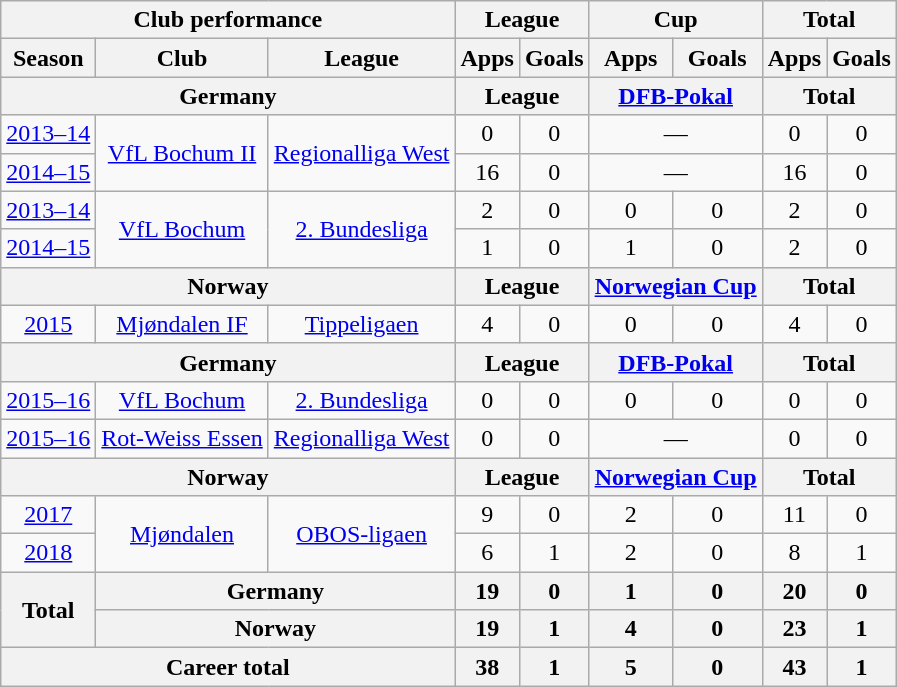<table class="wikitable" style="text-align:center">
<tr>
<th colspan=3>Club performance</th>
<th colspan=2>League</th>
<th colspan=2>Cup</th>
<th colspan=2>Total</th>
</tr>
<tr>
<th>Season</th>
<th>Club</th>
<th>League</th>
<th>Apps</th>
<th>Goals</th>
<th>Apps</th>
<th>Goals</th>
<th>Apps</th>
<th>Goals</th>
</tr>
<tr>
<th colspan=3>Germany</th>
<th colspan=2>League</th>
<th colspan=2><a href='#'>DFB-Pokal</a></th>
<th colspan=2>Total</th>
</tr>
<tr>
<td><a href='#'>2013–14</a></td>
<td rowspan="2"><a href='#'>VfL Bochum II</a></td>
<td rowspan="2"><a href='#'>Regionalliga West</a></td>
<td>0</td>
<td>0</td>
<td colspan="2">—</td>
<td>0</td>
<td>0</td>
</tr>
<tr>
<td><a href='#'>2014–15</a></td>
<td>16</td>
<td>0</td>
<td colspan="2">—</td>
<td>16</td>
<td>0</td>
</tr>
<tr>
<td><a href='#'>2013–14</a></td>
<td rowspan="2"><a href='#'>VfL Bochum</a></td>
<td rowspan="2"><a href='#'>2. Bundesliga</a></td>
<td>2</td>
<td>0</td>
<td>0</td>
<td>0</td>
<td>2</td>
<td>0</td>
</tr>
<tr>
<td><a href='#'>2014–15</a></td>
<td>1</td>
<td>0</td>
<td>1</td>
<td>0</td>
<td>2</td>
<td>0</td>
</tr>
<tr>
<th colspan=3>Norway</th>
<th colspan=2>League</th>
<th colspan=2><a href='#'>Norwegian Cup</a></th>
<th colspan=2>Total</th>
</tr>
<tr>
<td><a href='#'>2015</a></td>
<td><a href='#'>Mjøndalen IF</a></td>
<td><a href='#'>Tippeligaen</a></td>
<td>4</td>
<td>0</td>
<td>0</td>
<td>0</td>
<td>4</td>
<td>0</td>
</tr>
<tr>
<th colspan=3>Germany</th>
<th colspan=2>League</th>
<th colspan=2><a href='#'>DFB-Pokal</a></th>
<th colspan=2>Total</th>
</tr>
<tr>
<td><a href='#'>2015–16</a></td>
<td><a href='#'>VfL Bochum</a></td>
<td><a href='#'>2. Bundesliga</a></td>
<td>0</td>
<td>0</td>
<td>0</td>
<td>0</td>
<td>0</td>
<td>0</td>
</tr>
<tr>
<td><a href='#'>2015–16</a></td>
<td><a href='#'>Rot-Weiss Essen</a></td>
<td><a href='#'>Regionalliga West</a></td>
<td>0</td>
<td>0</td>
<td colspan="2">—</td>
<td>0</td>
<td>0</td>
</tr>
<tr>
<th colspan=3>Norway</th>
<th colspan=2>League</th>
<th colspan=2><a href='#'>Norwegian Cup</a></th>
<th colspan=2>Total</th>
</tr>
<tr>
<td><a href='#'>2017</a></td>
<td rowspan="2"><a href='#'>Mjøndalen</a></td>
<td rowspan="2"><a href='#'>OBOS-ligaen</a></td>
<td>9</td>
<td>0</td>
<td>2</td>
<td>0</td>
<td>11</td>
<td>0</td>
</tr>
<tr>
<td><a href='#'>2018</a></td>
<td>6</td>
<td>1</td>
<td>2</td>
<td>0</td>
<td>8</td>
<td>1</td>
</tr>
<tr>
<th rowspan=2>Total</th>
<th colspan=2>Germany</th>
<th>19</th>
<th>0</th>
<th>1</th>
<th>0</th>
<th>20</th>
<th>0</th>
</tr>
<tr>
<th colspan=2>Norway</th>
<th>19</th>
<th>1</th>
<th>4</th>
<th>0</th>
<th>23</th>
<th>1</th>
</tr>
<tr>
<th colspan=3>Career total</th>
<th>38</th>
<th>1</th>
<th>5</th>
<th>0</th>
<th>43</th>
<th>1</th>
</tr>
</table>
